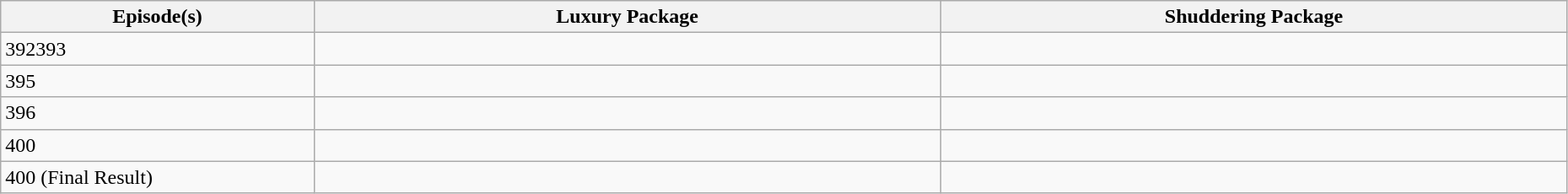<table class="wikitable">
<tr>
<th style="width:10%;">Episode(s)</th>
<th style="width:20%;">Luxury Package</th>
<th style="width:20%;">Shuddering Package</th>
</tr>
<tr>
<td>392393<br></td>
<td></td>
<td></td>
</tr>
<tr>
<td>395</td>
<td></td>
<td></td>
</tr>
<tr>
<td>396</td>
<td></td>
<td></td>
</tr>
<tr>
<td>400</td>
<td></td>
<td></td>
</tr>
<tr>
<td>400 (Final Result)</td>
<td></td>
<td></td>
</tr>
</table>
